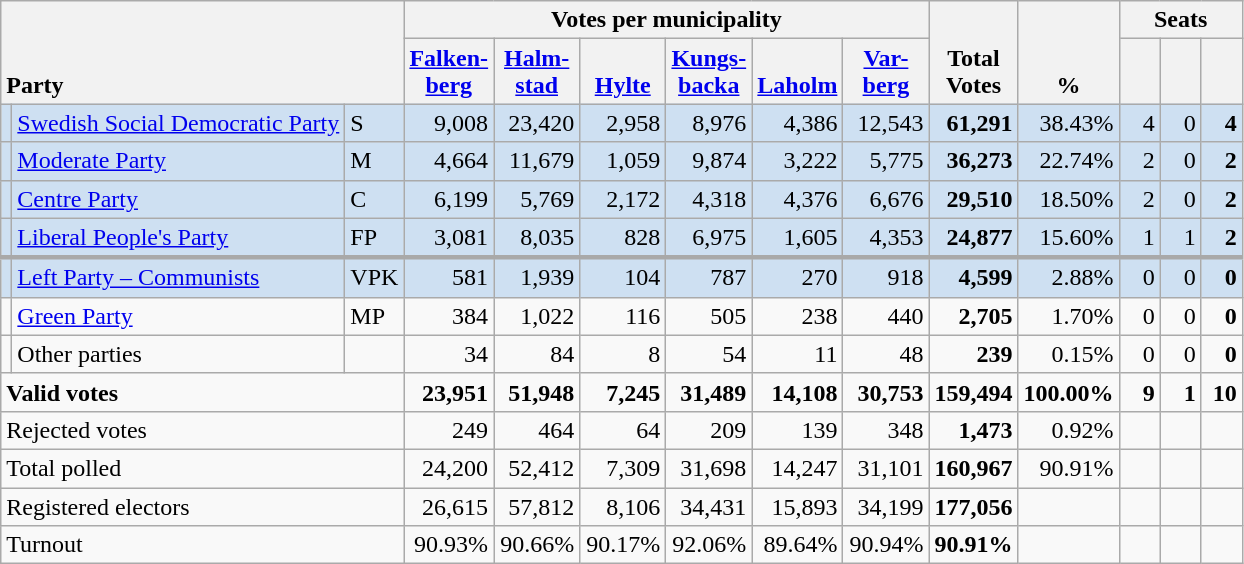<table class="wikitable" border="1" style="text-align:right;">
<tr>
<th style="text-align:left;" valign=bottom rowspan=2 colspan=3>Party</th>
<th colspan=6>Votes per municipality</th>
<th align=center valign=bottom rowspan=2 width="50">Total Votes</th>
<th align=center valign=bottom rowspan=2 width="50">%</th>
<th colspan=3>Seats</th>
</tr>
<tr>
<th align=center valign=bottom width="50"><a href='#'>Falken- berg</a></th>
<th align=center valign=bottom width="50"><a href='#'>Halm- stad</a></th>
<th align=center valign=bottom width="50"><a href='#'>Hylte</a></th>
<th align=center valign=bottom width="50"><a href='#'>Kungs- backa</a></th>
<th align=center valign=bottom width="50"><a href='#'>Laholm</a></th>
<th align=center valign=bottom width="50"><a href='#'>Var- berg</a></th>
<th align=center valign=bottom width="20"><small></small></th>
<th align=center valign=bottom width="20"><small><a href='#'></a></small></th>
<th align=center valign=bottom width="20"><small></small></th>
</tr>
<tr style="background:#CEE0F2;">
<td></td>
<td align=left style="white-space: nowrap;"><a href='#'>Swedish Social Democratic Party</a></td>
<td align=left>S</td>
<td>9,008</td>
<td>23,420</td>
<td>2,958</td>
<td>8,976</td>
<td>4,386</td>
<td>12,543</td>
<td><strong>61,291</strong></td>
<td>38.43%</td>
<td>4</td>
<td>0</td>
<td><strong>4</strong></td>
</tr>
<tr style="background:#CEE0F2;">
<td></td>
<td align=left><a href='#'>Moderate Party</a></td>
<td align=left>M</td>
<td>4,664</td>
<td>11,679</td>
<td>1,059</td>
<td>9,874</td>
<td>3,222</td>
<td>5,775</td>
<td><strong>36,273</strong></td>
<td>22.74%</td>
<td>2</td>
<td>0</td>
<td><strong>2</strong></td>
</tr>
<tr style="background:#CEE0F2;">
<td></td>
<td align=left><a href='#'>Centre Party</a></td>
<td align=left>C</td>
<td>6,199</td>
<td>5,769</td>
<td>2,172</td>
<td>4,318</td>
<td>4,376</td>
<td>6,676</td>
<td><strong>29,510</strong></td>
<td>18.50%</td>
<td>2</td>
<td>0</td>
<td><strong>2</strong></td>
</tr>
<tr style="background:#CEE0F2;">
<td></td>
<td align=left><a href='#'>Liberal People's Party</a></td>
<td align=left>FP</td>
<td>3,081</td>
<td>8,035</td>
<td>828</td>
<td>6,975</td>
<td>1,605</td>
<td>4,353</td>
<td><strong>24,877</strong></td>
<td>15.60%</td>
<td>1</td>
<td>1</td>
<td><strong>2</strong></td>
</tr>
<tr style="background:#CEE0F2; border-top:3px solid darkgray;">
<td></td>
<td align=left><a href='#'>Left Party – Communists</a></td>
<td align=left>VPK</td>
<td>581</td>
<td>1,939</td>
<td>104</td>
<td>787</td>
<td>270</td>
<td>918</td>
<td><strong>4,599</strong></td>
<td>2.88%</td>
<td>0</td>
<td>0</td>
<td><strong>0</strong></td>
</tr>
<tr>
<td></td>
<td align=left><a href='#'>Green Party</a></td>
<td align=left>MP</td>
<td>384</td>
<td>1,022</td>
<td>116</td>
<td>505</td>
<td>238</td>
<td>440</td>
<td><strong>2,705</strong></td>
<td>1.70%</td>
<td>0</td>
<td>0</td>
<td><strong>0</strong></td>
</tr>
<tr>
<td></td>
<td align=left>Other parties</td>
<td></td>
<td>34</td>
<td>84</td>
<td>8</td>
<td>54</td>
<td>11</td>
<td>48</td>
<td><strong>239</strong></td>
<td>0.15%</td>
<td>0</td>
<td>0</td>
<td><strong>0</strong></td>
</tr>
<tr style="font-weight:bold">
<td align=left colspan=3>Valid votes</td>
<td>23,951</td>
<td>51,948</td>
<td>7,245</td>
<td>31,489</td>
<td>14,108</td>
<td>30,753</td>
<td>159,494</td>
<td>100.00%</td>
<td>9</td>
<td>1</td>
<td>10</td>
</tr>
<tr>
<td align=left colspan=3>Rejected votes</td>
<td>249</td>
<td>464</td>
<td>64</td>
<td>209</td>
<td>139</td>
<td>348</td>
<td><strong>1,473</strong></td>
<td>0.92%</td>
<td></td>
<td></td>
<td></td>
</tr>
<tr>
<td align=left colspan=3>Total polled</td>
<td>24,200</td>
<td>52,412</td>
<td>7,309</td>
<td>31,698</td>
<td>14,247</td>
<td>31,101</td>
<td><strong>160,967</strong></td>
<td>90.91%</td>
<td></td>
<td></td>
<td></td>
</tr>
<tr>
<td align=left colspan=3>Registered electors</td>
<td>26,615</td>
<td>57,812</td>
<td>8,106</td>
<td>34,431</td>
<td>15,893</td>
<td>34,199</td>
<td><strong>177,056</strong></td>
<td></td>
<td></td>
<td></td>
<td></td>
</tr>
<tr>
<td align=left colspan=3>Turnout</td>
<td>90.93%</td>
<td>90.66%</td>
<td>90.17%</td>
<td>92.06%</td>
<td>89.64%</td>
<td>90.94%</td>
<td><strong>90.91%</strong></td>
<td></td>
<td></td>
<td></td>
<td></td>
</tr>
</table>
